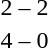<table style="text-align:center">
<tr>
<th width=200></th>
<th width=100></th>
<th width=200></th>
</tr>
<tr>
<td align=right><strong></strong></td>
<td>2 – 2</td>
<td align=left><strong></strong></td>
</tr>
<tr>
<td align=right><strong></strong></td>
<td>4 – 0</td>
<td align=left></td>
</tr>
</table>
